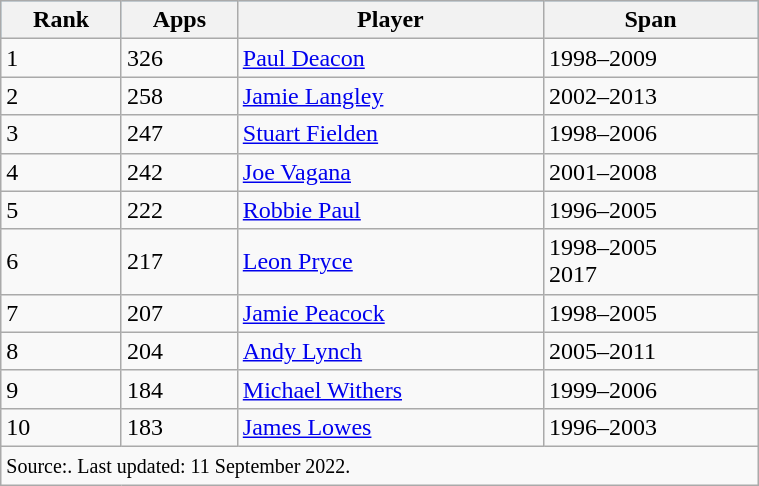<table class="wikitable" style="width:40%;">
<tr style="background:#87cefa;">
<th>Rank</th>
<th>Apps</th>
<th>Player</th>
<th>Span</th>
</tr>
<tr>
<td>1</td>
<td>326</td>
<td> <a href='#'>Paul Deacon</a></td>
<td>1998–2009</td>
</tr>
<tr>
<td>2</td>
<td>258</td>
<td> <a href='#'>Jamie Langley</a></td>
<td>2002–2013</td>
</tr>
<tr>
<td>3</td>
<td>247</td>
<td> <a href='#'>Stuart Fielden</a></td>
<td>1998–2006</td>
</tr>
<tr>
<td>4</td>
<td>242</td>
<td> <a href='#'>Joe Vagana</a></td>
<td>2001–2008</td>
</tr>
<tr>
<td>5</td>
<td>222</td>
<td> <a href='#'>Robbie Paul</a></td>
<td>1996–2005</td>
</tr>
<tr>
<td>6</td>
<td>217</td>
<td> <a href='#'>Leon Pryce</a></td>
<td>1998–2005 <br> 2017</td>
</tr>
<tr>
<td>7</td>
<td>207</td>
<td> <a href='#'>Jamie Peacock</a></td>
<td>1998–2005</td>
</tr>
<tr>
<td>8</td>
<td>204</td>
<td> <a href='#'>Andy Lynch</a></td>
<td>2005–2011</td>
</tr>
<tr>
<td>9</td>
<td>184</td>
<td> <a href='#'>Michael Withers</a></td>
<td>1999–2006</td>
</tr>
<tr>
<td>10</td>
<td>183</td>
<td> <a href='#'>James Lowes</a></td>
<td>1996–2003</td>
</tr>
<tr>
<td colspan=4><small>Source:. Last updated: 11 September 2022.</small></td>
</tr>
</table>
